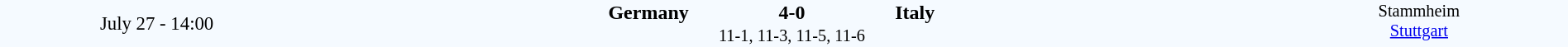<table style="width: 100%; background:#f5faff;" cellspacing="0">
<tr>
<td style=font-size:95% align=center rowspan=3 width=20%>July 27 - 14:00</td>
</tr>
<tr>
<td width=24% align=right><strong>Germany</strong></td>
<td align=center width=13%><strong>4-0</strong></td>
<td width=24%><strong>Italy</strong></td>
<td style=font-size:85% rowspan=3 valign=top align=center>Stammheim<br><a href='#'>Stuttgart</a></td>
</tr>
<tr style=font-size:85%>
<td colspan=3 align=center>11-1, 11-3, 11-5, 11-6</td>
</tr>
</table>
